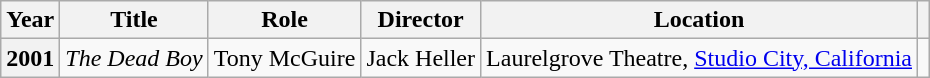<table class="wikitable plainrowheaders sortable">
<tr>
<th scope="col">Year</th>
<th scope="col">Title</th>
<th scope="col">Role</th>
<th scope="col">Director</th>
<th scope="col">Location</th>
<th scope="col" class="unsortable"></th>
</tr>
<tr>
<th scope=row>2001</th>
<td><em>The Dead Boy</em></td>
<td>Tony McGuire</td>
<td>Jack Heller</td>
<td>Laurelgrove Theatre, <a href='#'>Studio City, California</a></td>
<td style="text-align:center;"></td>
</tr>
</table>
